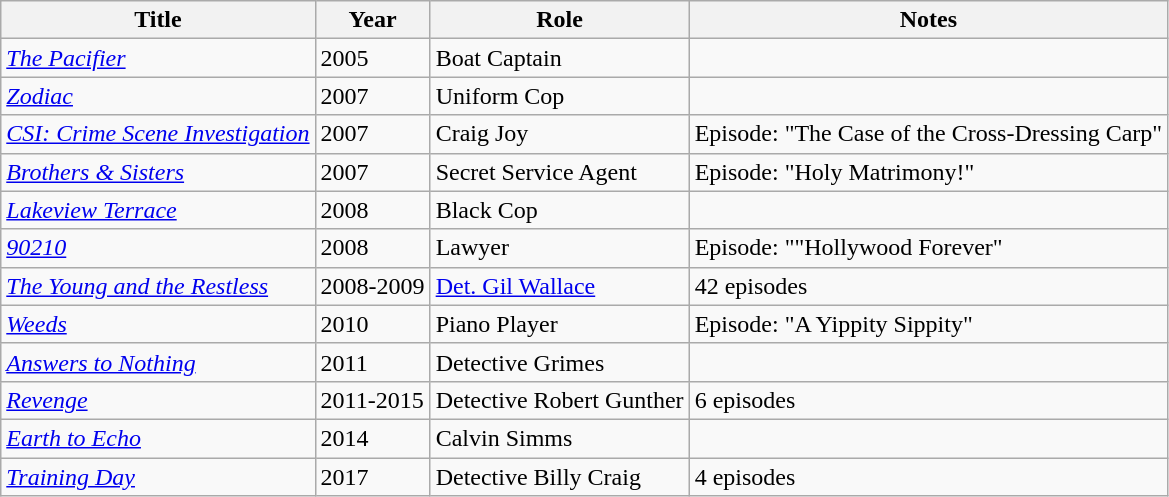<table class="wikitable">
<tr>
<th>Title</th>
<th>Year</th>
<th>Role</th>
<th>Notes</th>
</tr>
<tr>
<td><em><a href='#'>The Pacifier</a></em></td>
<td>2005</td>
<td>Boat Captain</td>
<td></td>
</tr>
<tr>
<td><em><a href='#'>Zodiac</a></em></td>
<td>2007</td>
<td>Uniform Cop</td>
<td></td>
</tr>
<tr>
<td><em><a href='#'>CSI: Crime Scene Investigation</a></em></td>
<td>2007</td>
<td>Craig Joy</td>
<td>Episode: "The Case of the Cross-Dressing Carp"</td>
</tr>
<tr>
<td><em><a href='#'>Brothers & Sisters</a></em></td>
<td>2007</td>
<td>Secret Service Agent</td>
<td>Episode: "Holy Matrimony!"</td>
</tr>
<tr>
<td><em><a href='#'>Lakeview Terrace</a></em></td>
<td>2008</td>
<td>Black Cop</td>
<td></td>
</tr>
<tr>
<td><em><a href='#'>90210</a></em></td>
<td>2008</td>
<td>Lawyer</td>
<td>Episode: ""Hollywood Forever"</td>
</tr>
<tr>
<td><em><a href='#'>The Young and the Restless</a></em></td>
<td>2008-2009</td>
<td><a href='#'>Det. Gil Wallace</a></td>
<td>42 episodes</td>
</tr>
<tr>
<td><em><a href='#'>Weeds</a></em></td>
<td>2010</td>
<td>Piano Player</td>
<td>Episode: "A Yippity Sippity"</td>
</tr>
<tr>
<td><em><a href='#'>Answers to Nothing</a></em></td>
<td>2011</td>
<td>Detective Grimes</td>
<td></td>
</tr>
<tr>
<td><em><a href='#'>Revenge</a></em></td>
<td>2011-2015</td>
<td>Detective Robert Gunther</td>
<td>6 episodes</td>
</tr>
<tr>
<td><em><a href='#'>Earth to Echo</a></em></td>
<td>2014</td>
<td>Calvin Simms</td>
<td></td>
</tr>
<tr>
<td><em><a href='#'>Training Day</a></em></td>
<td>2017</td>
<td>Detective Billy Craig</td>
<td>4 episodes</td>
</tr>
</table>
